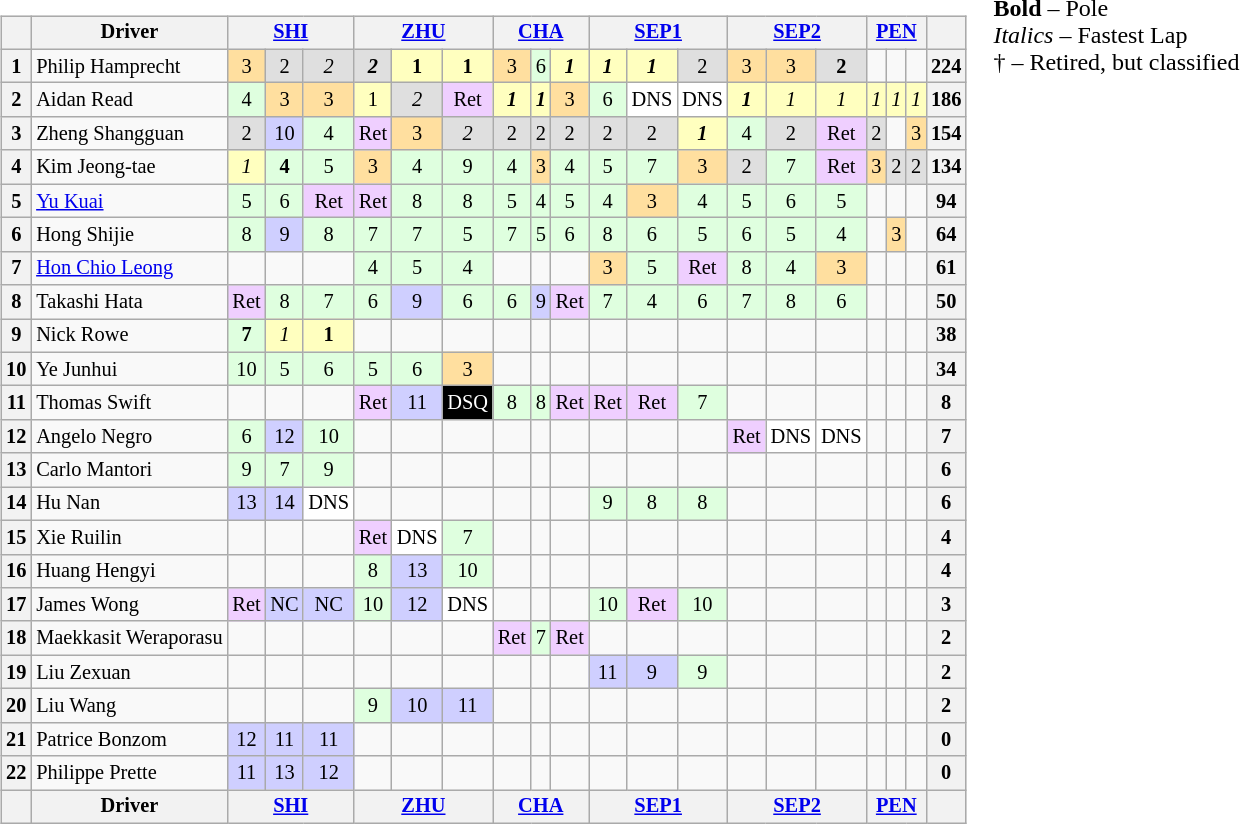<table>
<tr>
<td><br><table class="wikitable" style="font-size: 85%; text-align:center">
<tr valign="top">
<th valign="middle"></th>
<th valign="middle">Driver</th>
<th colspan=3><a href='#'>SHI</a><br></th>
<th colspan=3><a href='#'>ZHU</a><br></th>
<th colspan=3><a href='#'>CHA</a><br></th>
<th colspan=3><a href='#'>SEP1</a><br></th>
<th colspan=3><a href='#'>SEP2</a><br></th>
<th colspan=3><a href='#'>PEN</a><br></th>
<th valign="middle"></th>
</tr>
<tr>
<th>1</th>
<td align=left> Philip Hamprecht</td>
<td style="background:#ffdf9f;">3</td>
<td style="background:#dfdfdf;">2</td>
<td style="background:#dfdfdf;"><em>2</em></td>
<td style="background:#dfdfdf;"><strong><em>2</em></strong></td>
<td style="background:#ffffbf;"><strong>1</strong></td>
<td style="background:#ffffbf;"><strong>1</strong></td>
<td style="background:#ffdf9f;">3</td>
<td style="background:#dfffdf;">6</td>
<td style="background:#ffffbf;"><strong><em>1</em></strong></td>
<td style="background:#ffffbf;"><strong><em>1</em></strong></td>
<td style="background:#ffffbf;"><strong><em>1</em></strong></td>
<td style="background:#dfdfdf;">2</td>
<td style="background:#ffdf9f;">3</td>
<td style="background:#ffdf9f;">3</td>
<td style="background:#dfdfdf;"><strong>2</strong></td>
<td></td>
<td></td>
<td></td>
<th>224</th>
</tr>
<tr>
<th>2</th>
<td align=left> Aidan Read</td>
<td style="background:#dfffdf;">4</td>
<td style="background:#ffdf9f;">3</td>
<td style="background:#ffdf9f;">3</td>
<td style="background:#ffffbf;">1</td>
<td style="background:#dfdfdf;"><em>2</em></td>
<td style="background:#efcfff;">Ret</td>
<td style="background:#ffffbf;"><strong><em>1</em></strong></td>
<td style="background:#ffffbf;"><strong><em>1</em></strong></td>
<td style="background:#ffdf9f;">3</td>
<td style="background:#dfffdf;">6</td>
<td style="background:#ffffff;">DNS</td>
<td style="background:#ffffff;">DNS</td>
<td style="background:#ffffbf;"><strong><em>1</em></strong></td>
<td style="background:#ffffbf;"><em>1</em></td>
<td style="background:#ffffbf;"><em>1</em></td>
<td style="background:#ffffbf;"><em>1</em></td>
<td style="background:#ffffbf;"><em>1</em></td>
<td style="background:#ffffbf;"><em>1</em></td>
<th>186</th>
</tr>
<tr>
<th>3</th>
<td align=left> Zheng Shangguan</td>
<td style="background:#dfdfdf;">2</td>
<td style="background:#cfcfff;">10</td>
<td style="background:#dfffdf;">4</td>
<td style="background:#efcfff;">Ret</td>
<td style="background:#ffdf9f;">3</td>
<td style="background:#dfdfdf;"><em>2</em></td>
<td style="background:#dfdfdf;">2</td>
<td style="background:#dfdfdf;">2</td>
<td style="background:#dfdfdf;">2</td>
<td style="background:#dfdfdf;">2</td>
<td style="background:#dfdfdf;">2</td>
<td style="background:#ffffbf;"><strong><em>1</em></strong></td>
<td style="background:#dfffdf;">4</td>
<td style="background:#dfdfdf;">2</td>
<td style="background:#efcfff;">Ret</td>
<td style="background:#dfdfdf;">2</td>
<td></td>
<td style="background:#ffdf9f;">3</td>
<th>154</th>
</tr>
<tr>
<th>4</th>
<td align=left> Kim Jeong-tae</td>
<td style="background:#ffffbf;"><em>1</em></td>
<td style="background:#dfffdf;"><strong>4</strong></td>
<td style="background:#dfffdf;">5</td>
<td style="background:#ffdf9f;">3</td>
<td style="background:#dfffdf;">4</td>
<td style="background:#dfffdf;">9</td>
<td style="background:#dfffdf;">4</td>
<td style="background:#ffdf9f;">3</td>
<td style="background:#dfffdf;">4</td>
<td style="background:#dfffdf;">5</td>
<td style="background:#dfffdf;">7</td>
<td style="background:#ffdf9f;">3</td>
<td style="background:#dfdfdf;">2</td>
<td style="background:#dfffdf;">7</td>
<td style="background:#efcfff;">Ret</td>
<td style="background:#ffdf9f;">3</td>
<td style="background:#dfdfdf;">2</td>
<td style="background:#dfdfdf;">2</td>
<th>134</th>
</tr>
<tr>
<th>5</th>
<td align=left> <a href='#'>Yu Kuai</a></td>
<td style="background:#dfffdf;">5</td>
<td style="background:#dfffdf;">6</td>
<td style="background:#efcfff;">Ret</td>
<td style="background:#efcfff;">Ret</td>
<td style="background:#dfffdf;">8</td>
<td style="background:#dfffdf;">8</td>
<td style="background:#dfffdf;">5</td>
<td style="background:#dfffdf;">4</td>
<td style="background:#dfffdf;">5</td>
<td style="background:#dfffdf;">4</td>
<td style="background:#ffdf9f;">3</td>
<td style="background:#dfffdf;">4</td>
<td style="background:#dfffdf;">5</td>
<td style="background:#dfffdf;">6</td>
<td style="background:#dfffdf;">5</td>
<td></td>
<td></td>
<td></td>
<th>94</th>
</tr>
<tr>
<th>6</th>
<td align=left> Hong Shijie</td>
<td style="background:#dfffdf;">8</td>
<td style="background:#cfcfff;">9</td>
<td style="background:#dfffdf;">8</td>
<td style="background:#dfffdf;">7</td>
<td style="background:#dfffdf;">7</td>
<td style="background:#dfffdf;">5</td>
<td style="background:#dfffdf;">7</td>
<td style="background:#dfffdf;">5</td>
<td style="background:#dfffdf;">6</td>
<td style="background:#dfffdf;">8</td>
<td style="background:#dfffdf;">6</td>
<td style="background:#dfffdf;">5</td>
<td style="background:#dfffdf;">6</td>
<td style="background:#dfffdf;">5</td>
<td style="background:#dfffdf;">4</td>
<td></td>
<td style="background:#ffdf9f;">3</td>
<td></td>
<th>64</th>
</tr>
<tr>
<th>7</th>
<td align=left> <a href='#'>Hon Chio Leong</a></td>
<td></td>
<td></td>
<td></td>
<td style="background:#dfffdf;">4</td>
<td style="background:#dfffdf;">5</td>
<td style="background:#dfffdf;">4</td>
<td></td>
<td></td>
<td></td>
<td style="background:#ffdf9f;">3</td>
<td style="background:#dfffdf;">5</td>
<td style="background:#efcfff;">Ret</td>
<td style="background:#dfffdf;">8</td>
<td style="background:#dfffdf;">4</td>
<td style="background:#ffdf9f;">3</td>
<td></td>
<td></td>
<td></td>
<th>61</th>
</tr>
<tr>
<th>8</th>
<td align=left> Takashi Hata</td>
<td style="background:#efcfff;">Ret</td>
<td style="background:#dfffdf;">8</td>
<td style="background:#dfffdf;">7</td>
<td style="background:#dfffdf;">6</td>
<td style="background:#cfcfff;">9</td>
<td style="background:#dfffdf;">6</td>
<td style="background:#dfffdf;">6</td>
<td style="background:#cfcfff;">9</td>
<td style="background:#efcfff;">Ret</td>
<td style="background:#dfffdf;">7</td>
<td style="background:#dfffdf;">4</td>
<td style="background:#dfffdf;">6</td>
<td style="background:#dfffdf;">7</td>
<td style="background:#dfffdf;">8</td>
<td style="background:#dfffdf;">6</td>
<td></td>
<td></td>
<td></td>
<th>50</th>
</tr>
<tr>
<th>9</th>
<td align=left> Nick Rowe</td>
<td style="background:#dfffdf;"><strong>7</strong></td>
<td style="background:#ffffbf;"><em>1</em></td>
<td style="background:#ffffbf;"><strong>1</strong></td>
<td></td>
<td></td>
<td></td>
<td></td>
<td></td>
<td></td>
<td></td>
<td></td>
<td></td>
<td></td>
<td></td>
<td></td>
<td></td>
<td></td>
<td></td>
<th>38</th>
</tr>
<tr>
<th>10</th>
<td align=left> Ye Junhui</td>
<td style="background:#dfffdf;">10</td>
<td style="background:#dfffdf;">5</td>
<td style="background:#dfffdf;">6</td>
<td style="background:#dfffdf;">5</td>
<td style="background:#dfffdf;">6</td>
<td style="background:#ffdf9f;">3</td>
<td></td>
<td></td>
<td></td>
<td></td>
<td></td>
<td></td>
<td></td>
<td></td>
<td></td>
<td></td>
<td></td>
<td></td>
<th>34</th>
</tr>
<tr>
<th>11</th>
<td align=left> Thomas Swift</td>
<td></td>
<td></td>
<td></td>
<td style="background:#efcfff;">Ret</td>
<td style="background:#cfcfff;">11</td>
<td style="background:#000000; color:white;">DSQ</td>
<td style="background:#dfffdf;">8</td>
<td style="background:#dfffdf;">8</td>
<td style="background:#efcfff;">Ret</td>
<td style="background:#efcfff;">Ret</td>
<td style="background:#efcfff;">Ret</td>
<td style="background:#dfffdf;">7</td>
<td></td>
<td></td>
<td></td>
<td></td>
<td></td>
<td></td>
<th>8</th>
</tr>
<tr>
<th>12</th>
<td align=left> Angelo Negro</td>
<td style="background:#dfffdf;">6</td>
<td style="background:#cfcfff;">12</td>
<td style="background:#dfffdf;">10</td>
<td></td>
<td></td>
<td></td>
<td></td>
<td></td>
<td></td>
<td></td>
<td></td>
<td></td>
<td style="background:#efcfff;">Ret</td>
<td style="background:#ffffff;">DNS</td>
<td style="background:#ffffff;">DNS</td>
<td></td>
<td></td>
<td></td>
<th>7</th>
</tr>
<tr>
<th>13</th>
<td align=left> Carlo Mantori</td>
<td style="background:#dfffdf;">9</td>
<td style="background:#dfffdf;">7</td>
<td style="background:#dfffdf;">9</td>
<td></td>
<td></td>
<td></td>
<td></td>
<td></td>
<td></td>
<td></td>
<td></td>
<td></td>
<td></td>
<td></td>
<td></td>
<td></td>
<td></td>
<td></td>
<th>6</th>
</tr>
<tr>
<th>14</th>
<td align=left> Hu Nan</td>
<td style="background:#cfcfff;">13</td>
<td style="background:#cfcfff;">14</td>
<td style="background:#ffffff;">DNS</td>
<td></td>
<td></td>
<td></td>
<td></td>
<td></td>
<td></td>
<td style="background:#dfffdf;">9</td>
<td style="background:#dfffdf;">8</td>
<td style="background:#dfffdf;">8</td>
<td></td>
<td></td>
<td></td>
<td></td>
<td></td>
<td></td>
<th>6</th>
</tr>
<tr>
<th>15</th>
<td align=left> Xie Ruilin</td>
<td></td>
<td></td>
<td></td>
<td style="background:#efcfff;">Ret</td>
<td style="background:#ffffff;">DNS</td>
<td style="background:#dfffdf;">7</td>
<td></td>
<td></td>
<td></td>
<td></td>
<td></td>
<td></td>
<td></td>
<td></td>
<td></td>
<td></td>
<td></td>
<td></td>
<th>4</th>
</tr>
<tr>
<th>16</th>
<td align=left> Huang Hengyi</td>
<td></td>
<td></td>
<td></td>
<td style="background:#dfffdf;">8</td>
<td style="background:#cfcfff;">13</td>
<td style="background:#dfffdf;">10</td>
<td></td>
<td></td>
<td></td>
<td></td>
<td></td>
<td></td>
<td></td>
<td></td>
<td></td>
<td></td>
<td></td>
<td></td>
<th>4</th>
</tr>
<tr>
<th>17</th>
<td align=left> James Wong</td>
<td style="background:#efcfff;">Ret</td>
<td style="background:#cfcfff;">NC</td>
<td style="background:#cfcfff;">NC</td>
<td style="background:#dfffdf;">10</td>
<td style="background:#cfcfff;">12</td>
<td style="background:#ffffff;">DNS</td>
<td></td>
<td></td>
<td></td>
<td style="background:#dfffdf;">10</td>
<td style="background:#efcfff;">Ret</td>
<td style="background:#dfffdf;">10</td>
<td></td>
<td></td>
<td></td>
<td></td>
<td></td>
<td></td>
<th>3</th>
</tr>
<tr>
<th>18</th>
<td align=left nowrap> Maekkasit Weraporasu</td>
<td></td>
<td></td>
<td></td>
<td></td>
<td></td>
<td></td>
<td style="background:#efcfff;">Ret</td>
<td style="background:#dfffdf;">7</td>
<td style="background:#efcfff;">Ret</td>
<td></td>
<td></td>
<td></td>
<td></td>
<td></td>
<td></td>
<td></td>
<td></td>
<td></td>
<th>2</th>
</tr>
<tr>
<th>19</th>
<td align=left> Liu Zexuan</td>
<td></td>
<td></td>
<td></td>
<td></td>
<td></td>
<td></td>
<td></td>
<td></td>
<td></td>
<td style="background:#cfcfff;">11</td>
<td style="background:#cfcfff;">9</td>
<td style="background:#dfffdf;">9</td>
<td></td>
<td></td>
<td></td>
<td></td>
<td></td>
<td></td>
<th>2</th>
</tr>
<tr>
<th>20</th>
<td align=left> Liu Wang</td>
<td></td>
<td></td>
<td></td>
<td style="background:#dfffdf;">9</td>
<td style="background:#cfcfff;">10</td>
<td style="background:#cfcfff;">11</td>
<td></td>
<td></td>
<td></td>
<td></td>
<td></td>
<td></td>
<td></td>
<td></td>
<td></td>
<td></td>
<td></td>
<td></td>
<th>2</th>
</tr>
<tr>
<th>21</th>
<td align=left> Patrice Bonzom</td>
<td style="background:#cfcfff;">12</td>
<td style="background:#cfcfff;">11</td>
<td style="background:#cfcfff;">11</td>
<td></td>
<td></td>
<td></td>
<td></td>
<td></td>
<td></td>
<td></td>
<td></td>
<td></td>
<td></td>
<td></td>
<td></td>
<td></td>
<td></td>
<td></td>
<th>0</th>
</tr>
<tr>
<th>22</th>
<td align=left> Philippe Prette</td>
<td style="background:#cfcfff;">11</td>
<td style="background:#cfcfff;">13</td>
<td style="background:#cfcfff;">12</td>
<td></td>
<td></td>
<td></td>
<td></td>
<td></td>
<td></td>
<td></td>
<td></td>
<td></td>
<td></td>
<td></td>
<td></td>
<td></td>
<td></td>
<td></td>
<th>0</th>
</tr>
<tr valign="top">
<th valign="middle"></th>
<th valign="middle">Driver</th>
<th colspan=3><a href='#'>SHI</a><br></th>
<th colspan=3><a href='#'>ZHU</a><br></th>
<th colspan=3><a href='#'>CHA</a><br></th>
<th colspan=3><a href='#'>SEP1</a><br></th>
<th colspan=3><a href='#'>SEP2</a><br></th>
<th colspan=3><a href='#'>PEN</a><br></th>
<th valign="middle"></th>
</tr>
</table>
</td>
<td valign="top"><br>
<span><strong>Bold</strong> – Pole<br>
<em>Italics</em> – Fastest Lap<br>† – Retired, but classified</span></td>
</tr>
</table>
